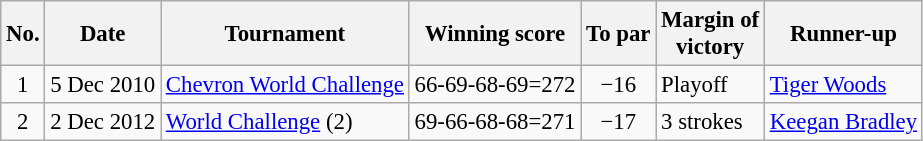<table class="wikitable" style="font-size:95%;">
<tr>
<th>No.</th>
<th>Date</th>
<th>Tournament</th>
<th>Winning score</th>
<th>To par</th>
<th>Margin of<br>victory</th>
<th>Runner-up</th>
</tr>
<tr>
<td align=center>1</td>
<td align=right>5 Dec 2010</td>
<td><a href='#'>Chevron World Challenge</a></td>
<td align=right>66-69-68-69=272</td>
<td align=center>−16</td>
<td>Playoff</td>
<td> <a href='#'>Tiger Woods</a></td>
</tr>
<tr>
<td align=center>2</td>
<td align=right>2 Dec 2012</td>
<td><a href='#'>World Challenge</a> (2)</td>
<td align=right>69-66-68-68=271</td>
<td align=center>−17</td>
<td>3 strokes</td>
<td> <a href='#'>Keegan Bradley</a></td>
</tr>
</table>
